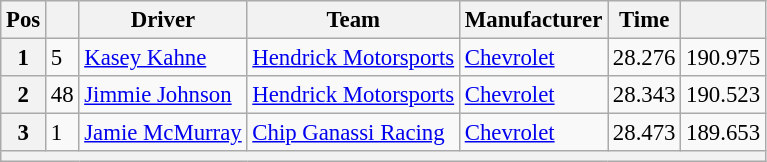<table class="wikitable" style="font-size:95%">
<tr>
<th>Pos</th>
<th></th>
<th>Driver</th>
<th>Team</th>
<th>Manufacturer</th>
<th>Time</th>
<th></th>
</tr>
<tr>
<th>1</th>
<td>5</td>
<td><a href='#'>Kasey Kahne</a></td>
<td><a href='#'>Hendrick Motorsports</a></td>
<td><a href='#'>Chevrolet</a></td>
<td>28.276</td>
<td>190.975</td>
</tr>
<tr>
<th>2</th>
<td>48</td>
<td><a href='#'>Jimmie Johnson</a></td>
<td><a href='#'>Hendrick Motorsports</a></td>
<td><a href='#'>Chevrolet</a></td>
<td>28.343</td>
<td>190.523</td>
</tr>
<tr>
<th>3</th>
<td>1</td>
<td><a href='#'>Jamie McMurray</a></td>
<td><a href='#'>Chip Ganassi Racing</a></td>
<td><a href='#'>Chevrolet</a></td>
<td>28.473</td>
<td>189.653</td>
</tr>
<tr>
<th colspan="7"></th>
</tr>
</table>
